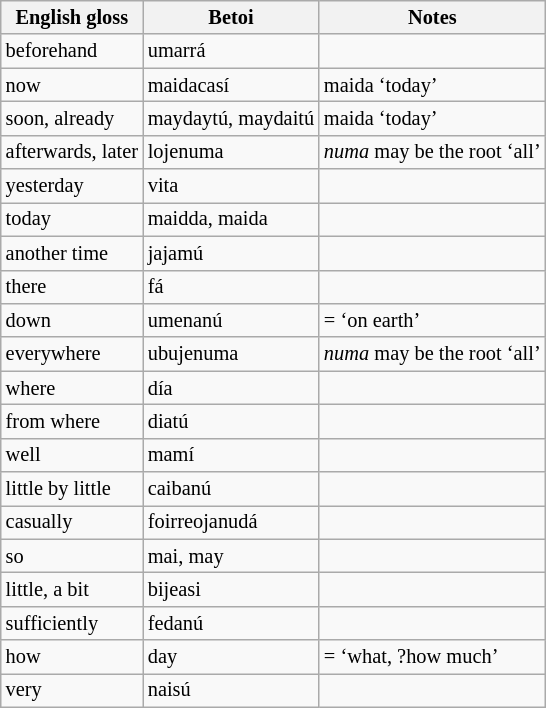<table class="wikitable sortable" style="font-size: 85%">
<tr>
<th>English gloss</th>
<th>Betoi</th>
<th>Notes</th>
</tr>
<tr>
<td>beforehand</td>
<td>umarrá</td>
<td></td>
</tr>
<tr>
<td>now</td>
<td>maidacasí</td>
<td>maida ‘today’</td>
</tr>
<tr>
<td>soon, already</td>
<td>maydaytú, maydaitú</td>
<td>maida ‘today’</td>
</tr>
<tr>
<td>afterwards, later</td>
<td>lojenuma</td>
<td><em>numa</em> may be the root ‘all’</td>
</tr>
<tr>
<td>yesterday</td>
<td>vita</td>
<td></td>
</tr>
<tr>
<td>today</td>
<td>maidda, maida</td>
<td></td>
</tr>
<tr>
<td>another time</td>
<td>jajamú</td>
<td></td>
</tr>
<tr>
<td>there</td>
<td>fá</td>
<td></td>
</tr>
<tr>
<td>down</td>
<td>umenanú</td>
<td>= ‘on earth’</td>
</tr>
<tr>
<td>everywhere</td>
<td>ubujenuma</td>
<td><em>numa</em> may be the root ‘all’</td>
</tr>
<tr>
<td>where</td>
<td>día</td>
<td></td>
</tr>
<tr>
<td>from where</td>
<td>diatú</td>
<td></td>
</tr>
<tr>
<td>well</td>
<td>mamí</td>
<td></td>
</tr>
<tr>
<td>little by little</td>
<td>caibanú</td>
<td></td>
</tr>
<tr>
<td>casually</td>
<td>foirreojanudá</td>
<td></td>
</tr>
<tr>
<td>so</td>
<td>mai, may</td>
<td></td>
</tr>
<tr>
<td>little, a bit</td>
<td>bijeasi</td>
<td></td>
</tr>
<tr>
<td>sufficiently</td>
<td>fedanú</td>
<td></td>
</tr>
<tr>
<td>how</td>
<td>day</td>
<td>= ‘what, ?how much’</td>
</tr>
<tr>
<td>very</td>
<td>naisú</td>
<td></td>
</tr>
</table>
